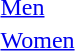<table>
<tr>
<td><a href='#'>Men</a></td>
<td></td>
<td></td>
<td></td>
</tr>
<tr>
<td><a href='#'>Women</a></td>
<td></td>
<td></td>
<td></td>
</tr>
<tr>
</tr>
</table>
